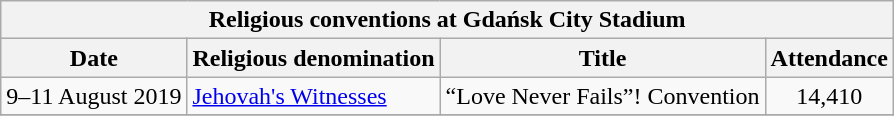<table class="wikitable" style="text-align:center;">
<tr>
<th colspan=4>Religious conventions  at Gdańsk City Stadium</th>
</tr>
<tr>
<th>Date</th>
<th>Religious denomination</th>
<th>Title</th>
<th>Attendance</th>
</tr>
<tr>
<td>9–11 August 2019</td>
<td align=left><a href='#'>Jehovah's Witnesses</a></td>
<td>“Love Never Fails”! Convention</td>
<td>14,410</td>
</tr>
<tr>
</tr>
</table>
